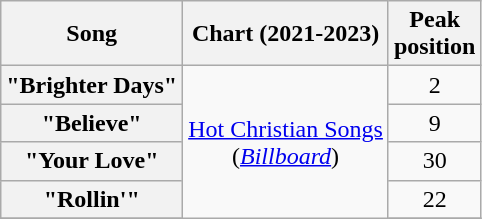<table class="wikitable sortable plainrowheaders" style="text-align:center">
<tr>
<th scope="col">Song</th>
<th scope="col">Chart (2021-2023)</th>
<th scope="col">Peak<br>position</th>
</tr>
<tr>
<th scope="row">"Brighter Days"</th>
<td rowspan="5"><a href='#'>Hot Christian Songs</a><br>(<em><a href='#'>Billboard</a></em>)</td>
<td>2</td>
</tr>
<tr>
<th scope="row">"Believe"</th>
<td>9</td>
</tr>
<tr>
<th scope="row">"Your Love"</th>
<td>30</td>
</tr>
<tr>
<th scope="row">"Rollin'"</th>
<td>22</td>
</tr>
<tr>
</tr>
</table>
